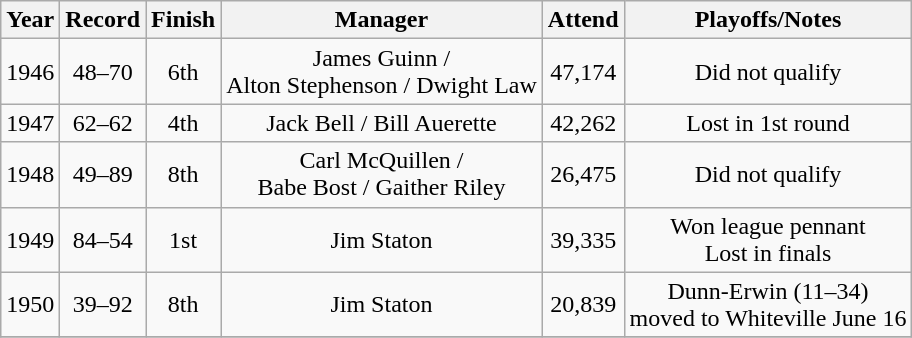<table class="wikitable" style="text-align:center">
<tr>
<th>Year</th>
<th>Record</th>
<th>Finish</th>
<th>Manager</th>
<th>Attend</th>
<th>Playoffs/Notes</th>
</tr>
<tr align=center>
<td>1946</td>
<td>48–70</td>
<td>6th</td>
<td>James Guinn /<br> Alton Stephenson / Dwight Law</td>
<td>47,174</td>
<td>Did not qualify</td>
</tr>
<tr align=center>
<td>1947</td>
<td>62–62</td>
<td>4th</td>
<td>Jack Bell / Bill Auerette</td>
<td>42,262</td>
<td>Lost in 1st round</td>
</tr>
<tr align=center>
<td>1948</td>
<td>49–89</td>
<td>8th</td>
<td>Carl McQuillen /<br> Babe Bost / Gaither Riley</td>
<td>26,475</td>
<td>Did not qualify</td>
</tr>
<tr align=center>
<td>1949</td>
<td>84–54</td>
<td>1st</td>
<td>Jim Staton</td>
<td>39,335</td>
<td>Won league pennant<br>Lost in finals</td>
</tr>
<tr align=center>
<td>1950</td>
<td>39–92</td>
<td>8th</td>
<td>Jim Staton</td>
<td>20,839</td>
<td>Dunn-Erwin (11–34)<br>moved to Whiteville June 16</td>
</tr>
<tr align=center>
</tr>
</table>
